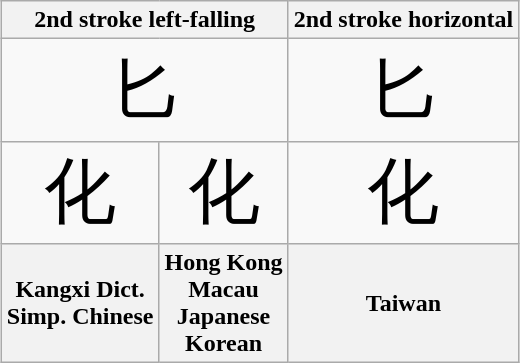<table class="wikitable" style="text-align:center; margin: auto;">
<tr>
<th colspan="2">2nd stroke left-falling</th>
<th>2nd stroke horizontal</th>
</tr>
<tr style="font-size:300%; font-family:serif; line-height:100%;">
<td lang="zh-cn" colspan="2">匕</td>
<td lang="zh-tw">匕</td>
</tr>
<tr style="font-size:300%; font-family:serif; line-height:100%;">
<td lang="zh-cn">化</td>
<td lang="ja">化</td>
<td lang="zh-tw">化</td>
</tr>
<tr>
<th>Kangxi Dict.<br>Simp. Chinese</th>
<th>Hong Kong<br>Macau<br>Japanese<br>Korean</th>
<th>Taiwan</th>
</tr>
</table>
